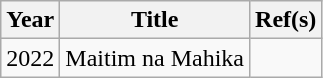<table class="wikitable">
<tr>
<th>Year</th>
<th>Title</th>
<th>Ref(s)</th>
</tr>
<tr>
<td>2022</td>
<td>Maitim na Mahika </td>
<td></td>
</tr>
</table>
